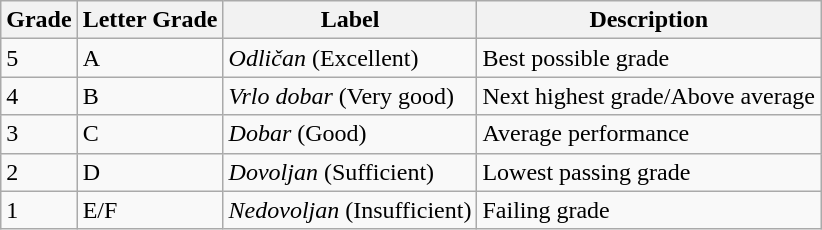<table class="wikitable">
<tr>
<th>Grade</th>
<th>Letter Grade</th>
<th>Label</th>
<th>Description</th>
</tr>
<tr>
<td style="width:20px;">5</td>
<td>A</td>
<td><em>Odličan</em> (Excellent)</td>
<td>Best possible grade</td>
</tr>
<tr>
<td style="width:20px;">4</td>
<td>B</td>
<td><em>Vrlo dobar</em> (Very good)</td>
<td>Next highest grade/Above average</td>
</tr>
<tr>
<td style="width:20px;">3</td>
<td>C</td>
<td><em>Dobar</em> (Good)</td>
<td>Average performance</td>
</tr>
<tr>
<td style="width:20px;">2</td>
<td>D</td>
<td><em>Dovoljan</em> (Sufficient)</td>
<td>Lowest passing grade</td>
</tr>
<tr>
<td style="width:20px;">1</td>
<td>E/F</td>
<td><em>Nedovoljan</em> (Insufficient)</td>
<td>Failing grade</td>
</tr>
</table>
